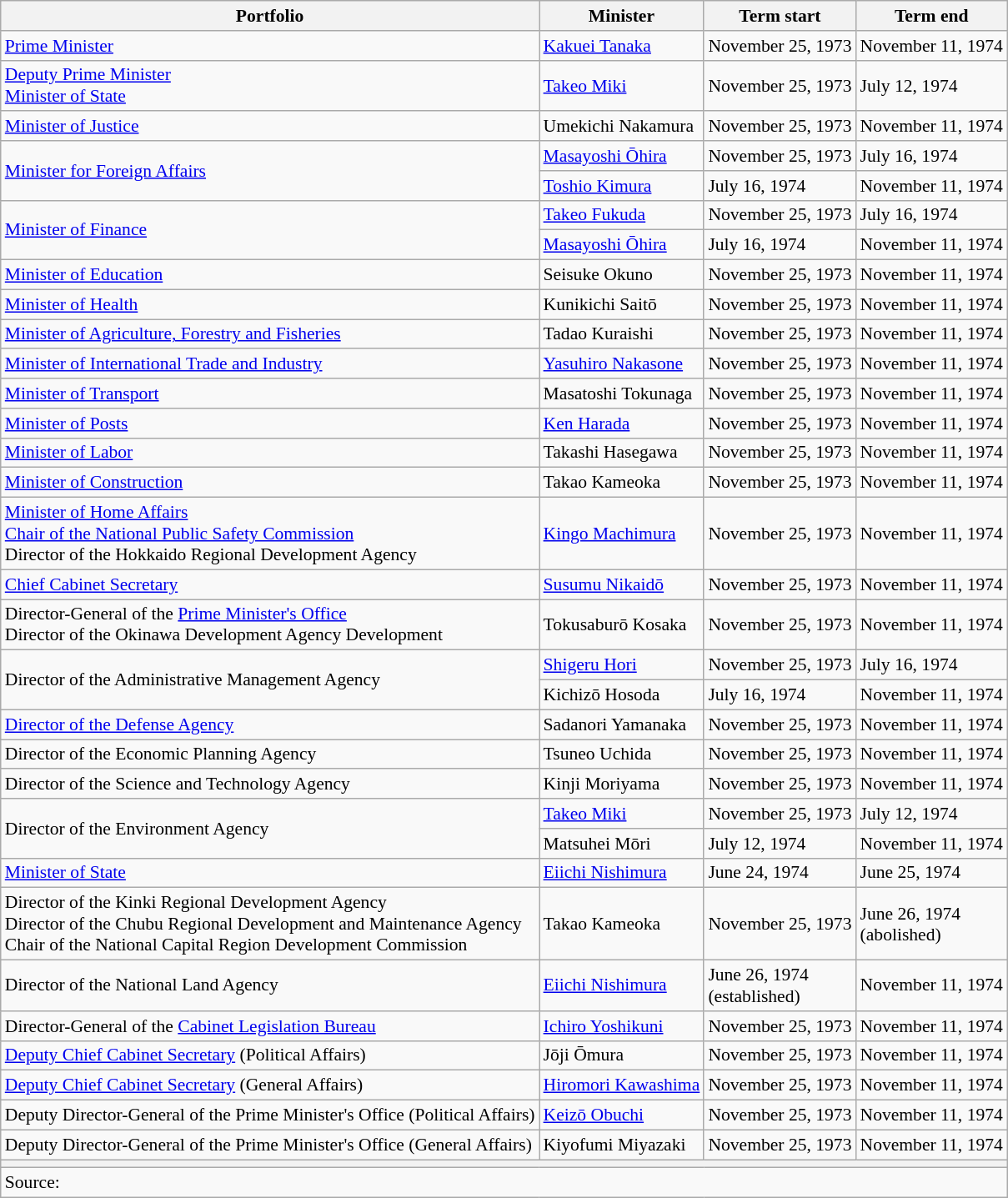<table class="wikitable unsortable" style="font-size: 90%;">
<tr>
<th scope="col">Portfolio</th>
<th scope="col">Minister</th>
<th scope="col">Term start</th>
<th scope="col">Term end</th>
</tr>
<tr>
<td style="text-align: left;"><a href='#'>Prime Minister</a></td>
<td><a href='#'>Kakuei Tanaka</a></td>
<td>November 25, 1973</td>
<td>November 11, 1974</td>
</tr>
<tr>
<td><a href='#'>Deputy Prime Minister</a><br><a href='#'>Minister of State</a></td>
<td><a href='#'>Takeo Miki</a></td>
<td>November 25, 1973</td>
<td>July 12, 1974</td>
</tr>
<tr>
<td><a href='#'>Minister of Justice</a></td>
<td>Umekichi Nakamura</td>
<td>November 25, 1973</td>
<td>November 11, 1974</td>
</tr>
<tr>
<td rowspan=2><a href='#'>Minister for Foreign Affairs</a></td>
<td><a href='#'>Masayoshi Ōhira</a></td>
<td>November 25, 1973</td>
<td>July 16, 1974</td>
</tr>
<tr>
<td><a href='#'>Toshio Kimura</a></td>
<td>July 16, 1974</td>
<td>November 11, 1974</td>
</tr>
<tr>
<td rowspan=2><a href='#'>Minister of Finance</a></td>
<td><a href='#'>Takeo Fukuda</a></td>
<td>November 25, 1973</td>
<td>July 16, 1974</td>
</tr>
<tr>
<td><a href='#'>Masayoshi Ōhira</a></td>
<td>July 16, 1974</td>
<td>November 11, 1974</td>
</tr>
<tr>
<td><a href='#'>Minister of Education</a></td>
<td>Seisuke Okuno</td>
<td>November 25, 1973</td>
<td>November 11, 1974</td>
</tr>
<tr>
<td><a href='#'>Minister of Health</a></td>
<td>Kunikichi Saitō</td>
<td>November 25, 1973</td>
<td>November 11, 1974</td>
</tr>
<tr>
<td><a href='#'>Minister of Agriculture, Forestry and Fisheries</a></td>
<td>Tadao Kuraishi</td>
<td>November 25, 1973</td>
<td>November 11, 1974</td>
</tr>
<tr>
<td><a href='#'>Minister of International Trade and Industry</a></td>
<td><a href='#'>Yasuhiro Nakasone</a></td>
<td>November 25, 1973</td>
<td>November 11, 1974</td>
</tr>
<tr>
<td><a href='#'>Minister of Transport</a></td>
<td>Masatoshi Tokunaga</td>
<td>November 25, 1973</td>
<td>November 11, 1974</td>
</tr>
<tr>
<td><a href='#'>Minister of Posts</a></td>
<td><a href='#'>Ken Harada</a></td>
<td>November 25, 1973</td>
<td>November 11, 1974</td>
</tr>
<tr>
<td><a href='#'>Minister of Labor</a></td>
<td>Takashi Hasegawa</td>
<td>November 25, 1973</td>
<td>November 11, 1974</td>
</tr>
<tr>
<td><a href='#'>Minister of Construction</a></td>
<td>Takao Kameoka</td>
<td>November 25, 1973</td>
<td>November 11, 1974</td>
</tr>
<tr>
<td><a href='#'>Minister of Home Affairs</a><br><a href='#'>Chair of the National Public Safety Commission</a><br>Director of the Hokkaido Regional Development Agency</td>
<td><a href='#'>Kingo Machimura</a></td>
<td>November 25, 1973</td>
<td>November 11, 1974</td>
</tr>
<tr>
<td><a href='#'>Chief Cabinet Secretary</a></td>
<td><a href='#'>Susumu Nikaidō</a></td>
<td>November 25, 1973</td>
<td>November 11, 1974</td>
</tr>
<tr>
<td>Director-General of the <a href='#'>Prime Minister's Office</a><br>Director of the Okinawa Development Agency Development</td>
<td>Tokusaburō Kosaka</td>
<td>November 25, 1973</td>
<td>November 11, 1974</td>
</tr>
<tr>
<td rowspan=2>Director of the Administrative Management Agency</td>
<td><a href='#'>Shigeru Hori</a></td>
<td>November 25, 1973</td>
<td>July 16, 1974</td>
</tr>
<tr>
<td>Kichizō Hosoda</td>
<td>July 16, 1974</td>
<td>November 11, 1974</td>
</tr>
<tr>
<td><a href='#'>Director of the Defense Agency</a></td>
<td>Sadanori Yamanaka</td>
<td>November 25, 1973</td>
<td>November 11, 1974</td>
</tr>
<tr>
<td>Director of the Economic Planning Agency</td>
<td>Tsuneo Uchida</td>
<td>November 25, 1973</td>
<td>November 11, 1974</td>
</tr>
<tr>
<td>Director of the Science and Technology Agency</td>
<td>Kinji Moriyama</td>
<td>November 25, 1973</td>
<td>November 11, 1974</td>
</tr>
<tr>
<td rowspan=2>Director of the Environment Agency</td>
<td><a href='#'>Takeo Miki</a></td>
<td>November 25, 1973</td>
<td>July 12, 1974</td>
</tr>
<tr>
<td>Matsuhei Mōri</td>
<td>July 12, 1974</td>
<td>November 11, 1974</td>
</tr>
<tr>
<td><a href='#'>Minister of State</a></td>
<td><a href='#'>Eiichi Nishimura</a></td>
<td>June 24, 1974</td>
<td>June 25, 1974</td>
</tr>
<tr>
<td>Director of the Kinki Regional Development Agency<br>Director of the Chubu Regional Development and Maintenance Agency<br>Chair of the National Capital Region Development Commission</td>
<td>Takao Kameoka</td>
<td>November 25, 1973</td>
<td>June 26, 1974<br>(abolished)</td>
</tr>
<tr>
<td>Director of the National Land Agency</td>
<td><a href='#'>Eiichi Nishimura</a></td>
<td>June 26, 1974<br>(established)</td>
<td>November 11, 1974</td>
</tr>
<tr>
<td>Director-General of the <a href='#'>Cabinet Legislation Bureau</a></td>
<td><a href='#'>Ichiro Yoshikuni</a></td>
<td>November 25, 1973</td>
<td>November 11, 1974</td>
</tr>
<tr>
<td><a href='#'>Deputy Chief Cabinet Secretary</a> (Political Affairs)</td>
<td>Jōji Ōmura</td>
<td>November 25, 1973</td>
<td>November 11, 1974</td>
</tr>
<tr>
<td><a href='#'>Deputy Chief Cabinet Secretary</a> (General Affairs)</td>
<td><a href='#'>Hiromori Kawashima</a></td>
<td>November 25, 1973</td>
<td>November 11, 1974</td>
</tr>
<tr>
<td>Deputy Director-General of the Prime Minister's Office (Political Affairs)</td>
<td><a href='#'>Keizō Obuchi</a></td>
<td>November 25, 1973</td>
<td>November 11, 1974</td>
</tr>
<tr>
<td>Deputy Director-General of the Prime Minister's Office (General Affairs)</td>
<td>Kiyofumi Miyazaki</td>
<td>November 25, 1973</td>
<td>November 11, 1974</td>
</tr>
<tr>
<th colspan="4"></th>
</tr>
<tr>
<td colspan="4">Source:</td>
</tr>
</table>
